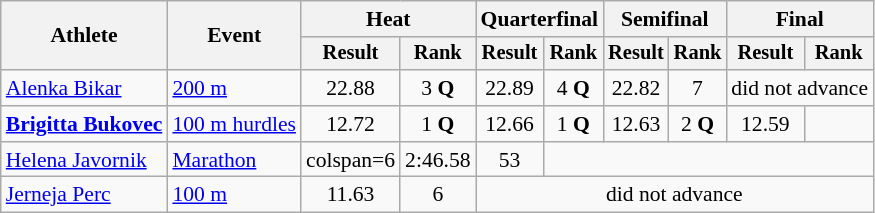<table class="wikitable" style="font-size:90%">
<tr>
<th rowspan="2">Athlete</th>
<th rowspan="2">Event</th>
<th colspan="2">Heat</th>
<th colspan="2">Quarterfinal</th>
<th colspan="2">Semifinal</th>
<th colspan="2">Final</th>
</tr>
<tr style="font-size:95%">
<th>Result</th>
<th>Rank</th>
<th>Result</th>
<th>Rank</th>
<th>Result</th>
<th>Rank</th>
<th>Result</th>
<th>Rank</th>
</tr>
<tr align=center>
<td align=left><a href='#'>Alenka Bikar</a></td>
<td align=left><a href='#'>200 m</a></td>
<td>22.88</td>
<td>3 <strong>Q</strong></td>
<td>22.89</td>
<td>4 <strong>Q</strong></td>
<td>22.82</td>
<td>7</td>
<td colspan=2>did not advance</td>
</tr>
<tr align=center>
<td align=left><strong><a href='#'>Brigitta Bukovec</a></strong></td>
<td align=left><a href='#'>100 m hurdles</a></td>
<td>12.72</td>
<td>1 <strong>Q</strong></td>
<td>12.66</td>
<td>1 <strong>Q</strong></td>
<td>12.63</td>
<td>2 <strong>Q</strong></td>
<td>12.59</td>
<td></td>
</tr>
<tr align=center>
<td align=left><a href='#'>Helena Javornik</a></td>
<td align=left><a href='#'>Marathon</a></td>
<td>colspan=6 </td>
<td>2:46.58</td>
<td>53</td>
</tr>
<tr align=center>
<td align=left><a href='#'>Jerneja Perc</a></td>
<td align=left><a href='#'>100 m</a></td>
<td>11.63</td>
<td>6</td>
<td colspan=6>did not advance</td>
</tr>
</table>
